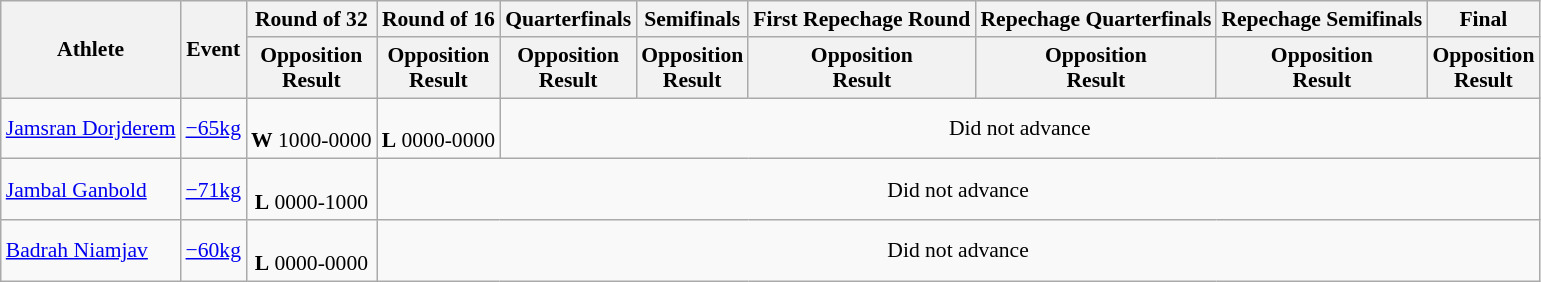<table class="wikitable" style="font-size:90%">
<tr>
<th rowspan="2">Athlete</th>
<th rowspan="2">Event</th>
<th>Round of 32</th>
<th>Round of 16</th>
<th>Quarterfinals</th>
<th>Semifinals</th>
<th>First Repechage Round</th>
<th>Repechage Quarterfinals</th>
<th>Repechage Semifinals</th>
<th>Final</th>
</tr>
<tr>
<th>Opposition<br>Result</th>
<th>Opposition<br>Result</th>
<th>Opposition<br>Result</th>
<th>Opposition<br>Result</th>
<th>Opposition<br>Result</th>
<th>Opposition<br>Result</th>
<th>Opposition<br>Result</th>
<th>Opposition<br>Result</th>
</tr>
<tr>
<td><a href='#'>Jamsran Dorjderem</a></td>
<td><a href='#'>−65kg</a></td>
<td align="center"><br><strong>W</strong> 1000-0000</td>
<td align="center"><br><strong>L</strong> 0000-0000</td>
<td align="center" colspan="6">Did not advance</td>
</tr>
<tr>
<td><a href='#'>Jambal Ganbold</a></td>
<td><a href='#'>−71kg</a></td>
<td align="center"><br><strong>L</strong> 0000-1000</td>
<td align="center" colspan="7">Did not advance</td>
</tr>
<tr>
<td><a href='#'>Badrah Niamjav</a></td>
<td><a href='#'>−60kg</a></td>
<td align="center"><br><strong>L</strong> 0000-0000</td>
<td align="center" colspan="7">Did not advance</td>
</tr>
</table>
